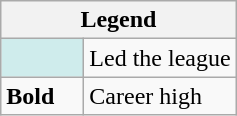<table class="wikitable">
<tr>
<th colspan="2">Legend</th>
</tr>
<tr>
<td style="background:#cfecec; width:3em;"></td>
<td>Led the league</td>
</tr>
<tr>
<td><strong>Bold</strong></td>
<td>Career high</td>
</tr>
</table>
